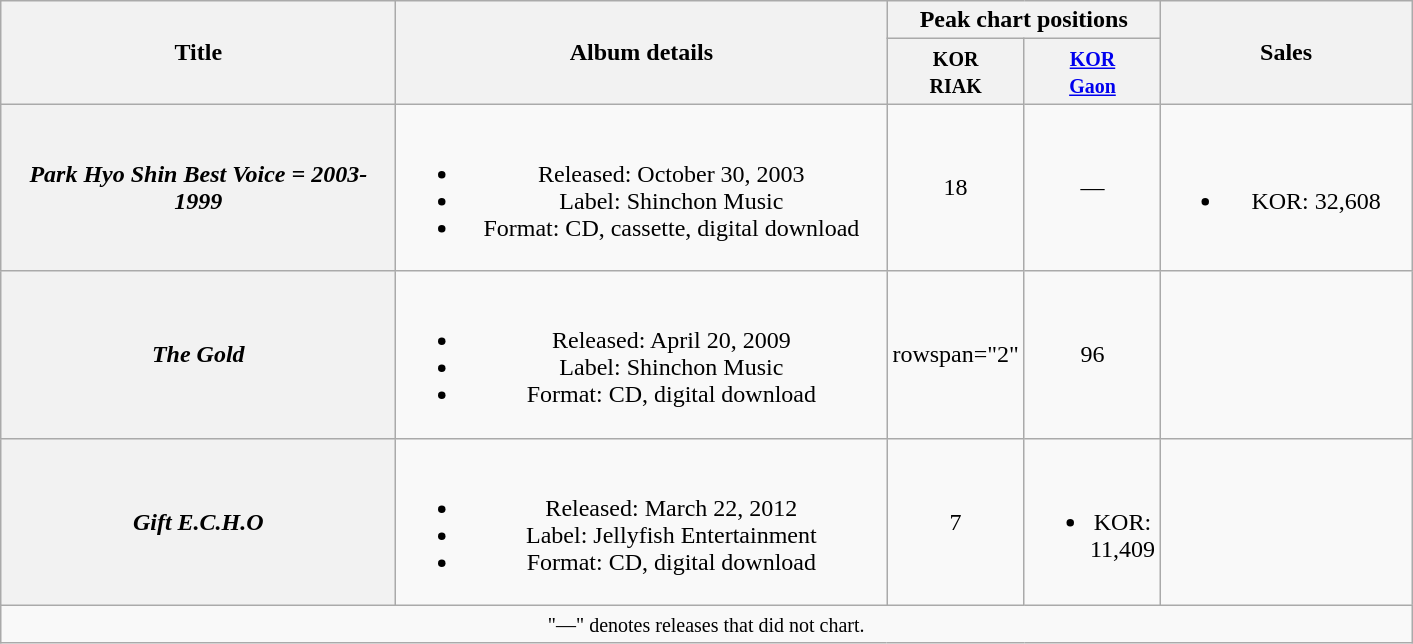<table class="wikitable plainrowheaders" style="text-align:center;">
<tr>
<th scope="col" rowspan="2" style="width:16em;">Title</th>
<th scope="col" rowspan="2" style="width:20em;">Album details</th>
<th scope="col" colspan="2">Peak chart positions</th>
<th scope="col" rowspan="2" style="width:10em;">Sales</th>
</tr>
<tr>
<th style="width:3em;"><small>KOR<br>RIAK</small><br></th>
<th style="width:3em;"><small><a href='#'>KOR<br>Gaon</a></small><br></th>
</tr>
<tr>
<th scope="row"><em>Park Hyo Shin Best Voice = 2003-1999</em></th>
<td><br><ul><li>Released: October 30, 2003</li><li>Label: Shinchon Music</li><li>Format: CD, cassette, digital download</li></ul></td>
<td>18</td>
<td>—</td>
<td><br><ul><li>KOR: 32,608</li></ul></td>
</tr>
<tr>
<th scope="row"><em>The Gold</em></th>
<td><br><ul><li>Released: April 20, 2009</li><li>Label: Shinchon Music</li><li>Format: CD, digital download</li></ul></td>
<td>rowspan="2" </td>
<td>96</td>
<td></td>
</tr>
<tr>
<th scope="row"><em>Gift E.C.H.O</em></th>
<td><br><ul><li>Released: March 22, 2012</li><li>Label: Jellyfish Entertainment</li><li>Format: CD, digital download</li></ul></td>
<td>7</td>
<td><br><ul><li>KOR: 11,409</li></ul></td>
</tr>
<tr>
<td colspan="5"><small>"—" denotes releases that did not chart.</small></td>
</tr>
</table>
